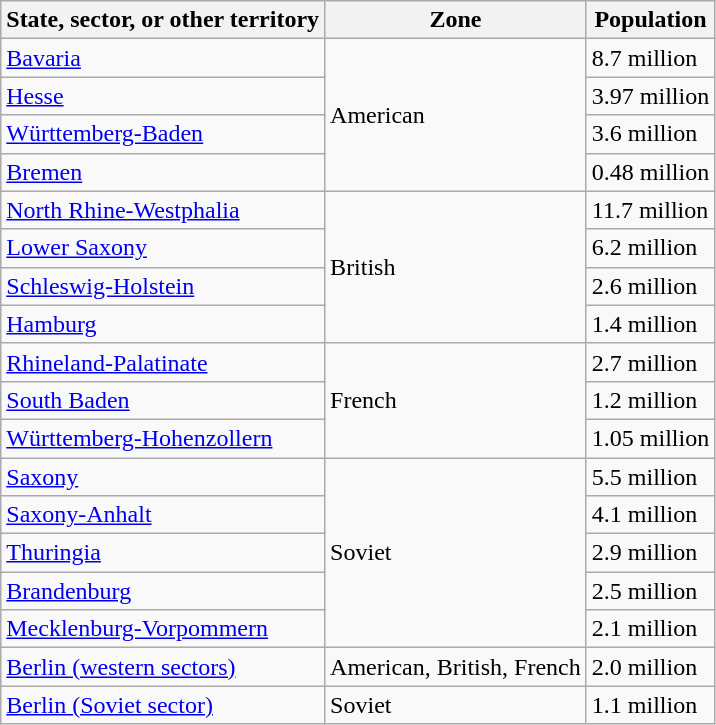<table class="wikitable sortable">
<tr>
<th>State, sector, or other territory</th>
<th>Zone</th>
<th>Population</th>
</tr>
<tr>
<td><a href='#'>Bavaria</a></td>
<td rowspan="4">American</td>
<td>8.7 million</td>
</tr>
<tr>
<td><a href='#'>Hesse</a></td>
<td>3.97 million</td>
</tr>
<tr>
<td><a href='#'>Württemberg-Baden</a></td>
<td>3.6 million</td>
</tr>
<tr>
<td><a href='#'>Bremen</a></td>
<td>0.48 million</td>
</tr>
<tr>
<td><a href='#'>North Rhine-Westphalia</a></td>
<td rowspan="4">British</td>
<td>11.7 million</td>
</tr>
<tr>
<td><a href='#'>Lower Saxony</a></td>
<td>6.2 million</td>
</tr>
<tr>
<td><a href='#'>Schleswig-Holstein</a></td>
<td>2.6 million</td>
</tr>
<tr>
<td><a href='#'>Hamburg</a></td>
<td>1.4 million</td>
</tr>
<tr>
<td><a href='#'>Rhineland-Palatinate</a></td>
<td rowspan="3">French</td>
<td>2.7 million</td>
</tr>
<tr>
<td><a href='#'>South Baden</a></td>
<td>1.2 million</td>
</tr>
<tr>
<td><a href='#'>Württemberg-Hohenzollern</a></td>
<td>1.05 million</td>
</tr>
<tr>
<td><a href='#'>Saxony</a></td>
<td rowspan="5">Soviet</td>
<td>5.5 million</td>
</tr>
<tr>
<td><a href='#'>Saxony-Anhalt</a></td>
<td>4.1 million</td>
</tr>
<tr>
<td><a href='#'>Thuringia</a></td>
<td>2.9 million</td>
</tr>
<tr>
<td><a href='#'>Brandenburg</a></td>
<td>2.5 million</td>
</tr>
<tr>
<td><a href='#'>Mecklenburg-Vorpommern</a></td>
<td>2.1 million</td>
</tr>
<tr>
<td><a href='#'>Berlin (western sectors)</a></td>
<td>American, British, French</td>
<td>2.0 million</td>
</tr>
<tr>
<td><a href='#'>Berlin (Soviet sector)</a></td>
<td>Soviet</td>
<td>1.1 million</td>
</tr>
</table>
